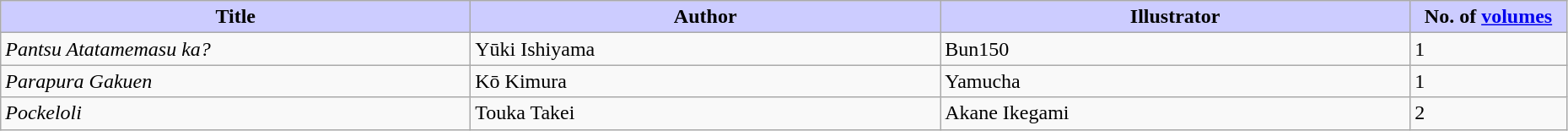<table class="wikitable" style="width: 98%;">
<tr>
<th width=30% style="background:#ccf;">Title</th>
<th width=30% style="background:#ccf;">Author</th>
<th width=30% style="background:#ccf;">Illustrator</th>
<th width=10% style="background:#ccf;">No. of <a href='#'>volumes</a></th>
</tr>
<tr>
<td><em>Pantsu Atatamemasu ka?</em></td>
<td>Yūki Ishiyama</td>
<td>Bun150</td>
<td>1</td>
</tr>
<tr>
<td><em>Parapura Gakuen</em></td>
<td>Kō Kimura</td>
<td>Yamucha</td>
<td>1</td>
</tr>
<tr>
<td><em>Pockeloli</em></td>
<td>Touka Takei</td>
<td>Akane Ikegami</td>
<td>2</td>
</tr>
</table>
